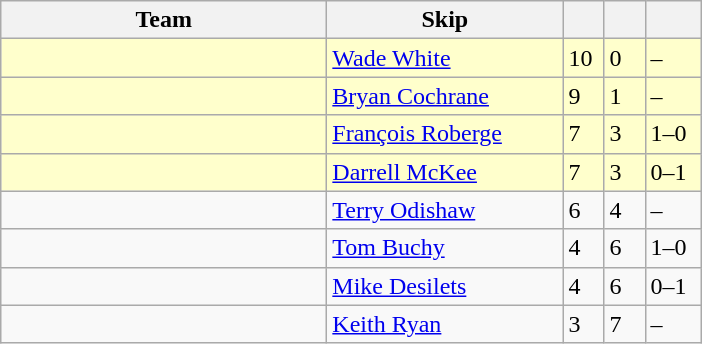<table class="wikitable">
<tr>
<th width=210>Team</th>
<th width=150>Skip</th>
<th width=20></th>
<th width=20></th>
<th width=30></th>
</tr>
<tr bgcolor=#ffffcc>
<td></td>
<td><a href='#'>Wade White</a></td>
<td>10</td>
<td>0</td>
<td>–</td>
</tr>
<tr bgcolor=#ffffcc>
<td></td>
<td><a href='#'>Bryan Cochrane</a></td>
<td>9</td>
<td>1</td>
<td>–</td>
</tr>
<tr bgcolor=#ffffcc>
<td></td>
<td><a href='#'>François Roberge</a></td>
<td>7</td>
<td>3</td>
<td>1–0</td>
</tr>
<tr bgcolor=#ffffcc>
<td></td>
<td><a href='#'>Darrell McKee</a></td>
<td>7</td>
<td>3</td>
<td>0–1</td>
</tr>
<tr>
<td></td>
<td><a href='#'>Terry Odishaw</a></td>
<td>6</td>
<td>4</td>
<td>–</td>
</tr>
<tr>
<td></td>
<td><a href='#'>Tom Buchy</a></td>
<td>4</td>
<td>6</td>
<td>1–0</td>
</tr>
<tr>
<td></td>
<td><a href='#'>Mike Desilets</a></td>
<td>4</td>
<td>6</td>
<td>0–1</td>
</tr>
<tr>
<td></td>
<td><a href='#'>Keith Ryan</a></td>
<td>3</td>
<td>7</td>
<td>–</td>
</tr>
</table>
